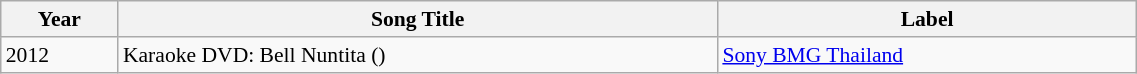<table class="wikitable" style="font-size: 90%;" width=60%>
<tr>
<th>Year</th>
<th>Song Title</th>
<th>Label</th>
</tr>
<tr>
<td>2012</td>
<td>Karaoke DVD: Bell Nuntita ()</td>
<td><a href='#'>Sony BMG Thailand</a></td>
</tr>
</table>
